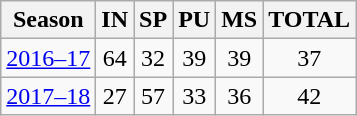<table class="wikitable sortable" style="text-align: center;">
<tr>
<th>Season</th>
<th>IN</th>
<th>SP</th>
<th>PU</th>
<th>MS</th>
<th>TOTAL</th>
</tr>
<tr>
<td><a href='#'>2016–17</a></td>
<td>64</td>
<td>32</td>
<td>39</td>
<td>39</td>
<td>37</td>
</tr>
<tr>
<td><a href='#'>2017–18</a></td>
<td>27</td>
<td>57</td>
<td>33</td>
<td>36</td>
<td>42</td>
</tr>
</table>
